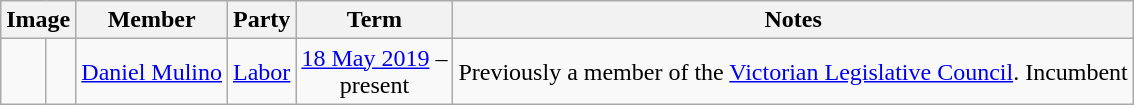<table class=wikitable style="text-align:center">
<tr>
<th colspan=2>Image</th>
<th>Member</th>
<th>Party</th>
<th>Term</th>
<th>Notes</th>
</tr>
<tr>
<td> </td>
<td></td>
<td><a href='#'>Daniel Mulino</a><br></td>
<td><a href='#'>Labor</a></td>
<td nowrap><a href='#'>18 May 2019</a> –<br>present</td>
<td>Previously a member of the <a href='#'>Victorian Legislative Council</a>. Incumbent</td>
</tr>
</table>
